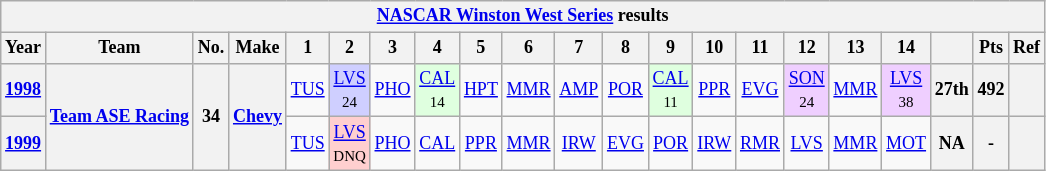<table class="wikitable" style="text-align:center; font-size:75%">
<tr>
<th colspan=23><a href='#'>NASCAR Winston West Series</a> results</th>
</tr>
<tr>
<th>Year</th>
<th>Team</th>
<th>No.</th>
<th>Make</th>
<th>1</th>
<th>2</th>
<th>3</th>
<th>4</th>
<th>5</th>
<th>6</th>
<th>7</th>
<th>8</th>
<th>9</th>
<th>10</th>
<th>11</th>
<th>12</th>
<th>13</th>
<th>14</th>
<th></th>
<th>Pts</th>
<th>Ref</th>
</tr>
<tr>
<th><a href='#'>1998</a></th>
<th rowspan=2><a href='#'>Team ASE Racing</a></th>
<th rowspan=2>34</th>
<th rowspan=2><a href='#'>Chevy</a></th>
<td><a href='#'>TUS</a></td>
<td style="background:#CFCFFF;"><a href='#'>LVS</a><br><small>24</small></td>
<td><a href='#'>PHO</a></td>
<td style="background:#DFFFDF;"><a href='#'>CAL</a><br><small>14</small></td>
<td><a href='#'>HPT</a></td>
<td><a href='#'>MMR</a></td>
<td><a href='#'>AMP</a></td>
<td><a href='#'>POR</a></td>
<td style="background:#DFFFDF;"><a href='#'>CAL</a><br><small>11</small></td>
<td><a href='#'>PPR</a></td>
<td><a href='#'>EVG</a></td>
<td style="background:#EFCFFF;"><a href='#'>SON</a><br><small>24</small></td>
<td><a href='#'>MMR</a></td>
<td style="background:#EFCFFF;"><a href='#'>LVS</a><br><small>38</small></td>
<th>27th</th>
<th>492</th>
<th></th>
</tr>
<tr>
<th><a href='#'>1999</a></th>
<td><a href='#'>TUS</a></td>
<td style="background:#FFCFCF;"><a href='#'>LVS</a><br><small>DNQ</small></td>
<td><a href='#'>PHO</a></td>
<td><a href='#'>CAL</a></td>
<td><a href='#'>PPR</a></td>
<td><a href='#'>MMR</a></td>
<td><a href='#'>IRW</a></td>
<td><a href='#'>EVG</a></td>
<td><a href='#'>POR</a></td>
<td><a href='#'>IRW</a></td>
<td><a href='#'>RMR</a></td>
<td><a href='#'>LVS</a></td>
<td><a href='#'>MMR</a></td>
<td><a href='#'>MOT</a></td>
<th>NA</th>
<th>-</th>
<th></th>
</tr>
</table>
